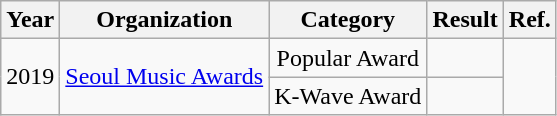<table class="wikitable" style="text-align:center">
<tr>
<th>Year</th>
<th>Organization</th>
<th>Category</th>
<th>Result</th>
<th>Ref.</th>
</tr>
<tr>
<td rowspan="2">2019</td>
<td rowspan="2"><a href='#'>Seoul Music Awards</a></td>
<td>Popular Award</td>
<td></td>
<td rowspan="2"></td>
</tr>
<tr>
<td>K-Wave Award</td>
<td></td>
</tr>
</table>
